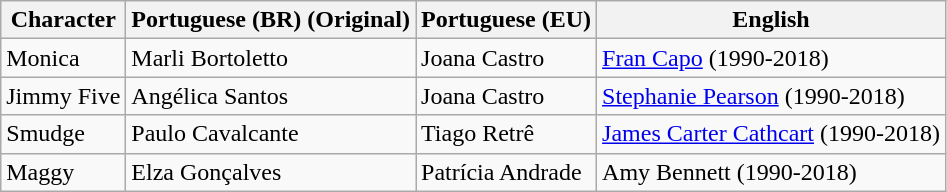<table class="wikitable">
<tr>
<th>Character</th>
<th>Portuguese (BR) (Original)</th>
<th>Portuguese (EU)</th>
<th>English</th>
</tr>
<tr>
<td>Monica</td>
<td>Marli Bortoletto</td>
<td>Joana Castro</td>
<td><a href='#'>Fran Capo</a> (1990-2018)<br></td>
</tr>
<tr>
<td>Jimmy Five</td>
<td>Angélica Santos</td>
<td>Joana Castro</td>
<td><a href='#'>Stephanie Pearson</a> (1990-2018)<br></td>
</tr>
<tr>
<td>Smudge</td>
<td>Paulo Cavalcante</td>
<td>Tiago Retrê</td>
<td><a href='#'>James Carter Cathcart</a> (1990-2018)<br></td>
</tr>
<tr>
<td>Maggy</td>
<td>Elza Gonçalves</td>
<td>Patrícia Andrade</td>
<td>Amy Bennett (1990-2018)<br></td>
</tr>
</table>
